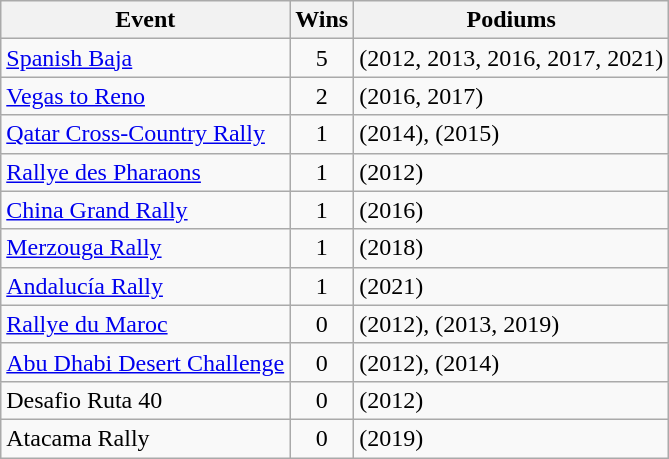<table class="wikitable">
<tr>
<th>Event</th>
<th>Wins</th>
<th>Podiums</th>
</tr>
<tr>
<td> <a href='#'>Spanish Baja</a></td>
<td align="center">5</td>
<td> (2012, 2013, 2016, 2017, 2021)</td>
</tr>
<tr>
<td> <a href='#'>Vegas to Reno</a></td>
<td align="center">2</td>
<td> (2016, 2017)</td>
</tr>
<tr>
<td> <a href='#'>Qatar Cross-Country Rally</a></td>
<td align="center">1</td>
<td> (2014),  (2015)</td>
</tr>
<tr>
<td> <a href='#'>Rallye des Pharaons</a></td>
<td align="center">1</td>
<td> (2012)</td>
</tr>
<tr>
<td> <a href='#'>China Grand Rally</a></td>
<td align="center">1</td>
<td> (2016)</td>
</tr>
<tr>
<td> <a href='#'>Merzouga Rally</a></td>
<td align="center">1</td>
<td> (2018)</td>
</tr>
<tr>
<td> <a href='#'>Andalucía Rally</a></td>
<td align="center">1</td>
<td> (2021)</td>
</tr>
<tr>
<td> <a href='#'>Rallye du Maroc</a></td>
<td align="center">0</td>
<td> (2012),  (2013, 2019)</td>
</tr>
<tr>
<td> <a href='#'>Abu Dhabi Desert Challenge</a></td>
<td align="center">0</td>
<td> (2012),  (2014)</td>
</tr>
<tr>
<td> Desafio Ruta 40</td>
<td align="center">0</td>
<td> (2012)</td>
</tr>
<tr>
<td> Atacama Rally</td>
<td align="center">0</td>
<td> (2019)</td>
</tr>
</table>
